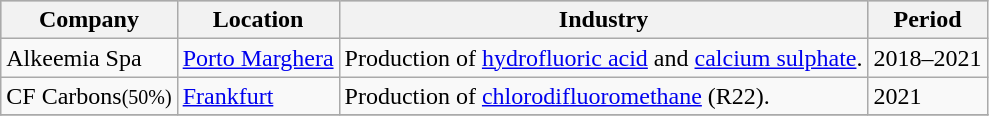<table class="wikitable">
<tr style="font-weight:bold; background-color:#c0c0c0;">
<th>Company</th>
<th>Location</th>
<th>Industry</th>
<th>Period</th>
</tr>
<tr>
<td>Alkeemia Spa</td>
<td> <a href='#'>Porto Marghera</a></td>
<td>Production of <a href='#'>hydrofluoric acid</a> and <a href='#'>calcium sulphate</a>.</td>
<td>2018–2021</td>
</tr>
<tr>
<td>CF Carbons<small>(50%)</small></td>
<td> <a href='#'>Frankfurt</a></td>
<td>Production of <a href='#'>chlorodifluoromethane</a> (R22).</td>
<td>2021</td>
</tr>
<tr>
</tr>
</table>
